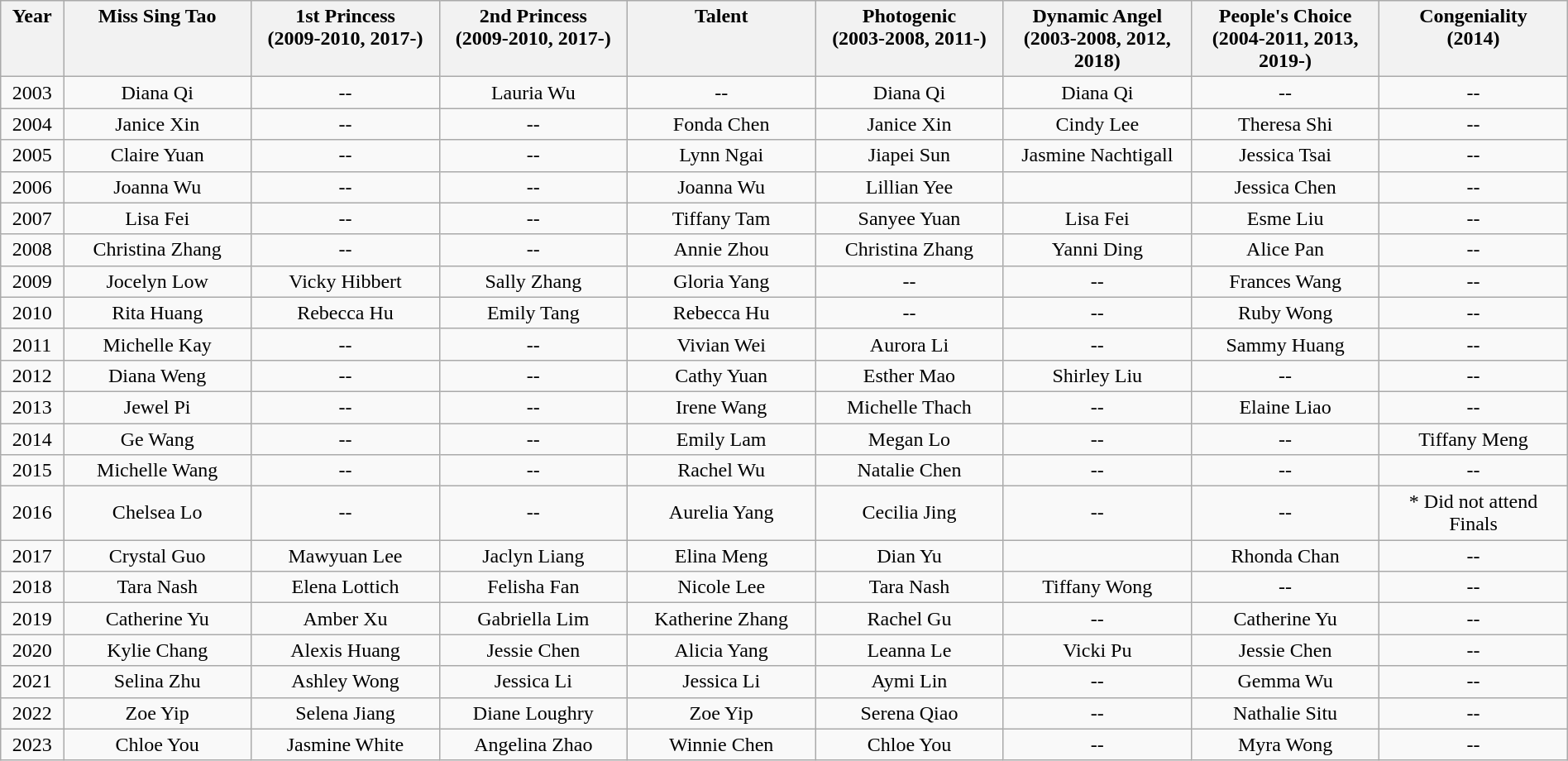<table class="wikitable" border="1" style="width:100%;text-align: center">
<tr valign="top">
<th width="4%">Year</th>
<th width="12%">Miss Sing Tao</th>
<th width="12%">1st Princess<br>(2009-2010, 2017-)</th>
<th width="12%">2nd Princess<br>(2009-2010, 2017-)</th>
<th width="12%">Talent</th>
<th width="12%">Photogenic<br>(2003-2008, 2011-)</th>
<th width="12%">Dynamic Angel<br>(2003-2008, 2012, 2018)</th>
<th width="12%">People's Choice<br>(2004-2011, 2013, 2019-)</th>
<th width="12%">Congeniality<br>(2014)</th>
</tr>
<tr>
<td>2003</td>
<td>Diana Qi</td>
<td>--</td>
<td>Lauria Wu</td>
<td>--</td>
<td>Diana Qi</td>
<td>Diana Qi</td>
<td>--</td>
<td>--</td>
</tr>
<tr>
<td>2004</td>
<td>Janice Xin</td>
<td>--</td>
<td>--</td>
<td>Fonda Chen</td>
<td>Janice Xin</td>
<td>Cindy Lee</td>
<td>Theresa Shi</td>
<td>--</td>
</tr>
<tr>
<td>2005</td>
<td>Claire Yuan</td>
<td>--</td>
<td>--</td>
<td>Lynn Ngai</td>
<td>Jiapei Sun</td>
<td>Jasmine Nachtigall</td>
<td>Jessica Tsai</td>
<td>--</td>
</tr>
<tr>
<td>2006</td>
<td>Joanna Wu</td>
<td>--</td>
<td>--</td>
<td>Joanna Wu</td>
<td>Lillian Yee</td>
<td></td>
<td>Jessica Chen</td>
<td>--</td>
</tr>
<tr>
<td>2007</td>
<td>Lisa Fei</td>
<td>--</td>
<td>--</td>
<td>Tiffany Tam</td>
<td>Sanyee Yuan</td>
<td>Lisa Fei</td>
<td>Esme Liu</td>
<td>--</td>
</tr>
<tr>
<td>2008</td>
<td>Christina Zhang</td>
<td>--</td>
<td>--</td>
<td>Annie Zhou</td>
<td>Christina Zhang</td>
<td>Yanni Ding</td>
<td>Alice Pan</td>
<td>--</td>
</tr>
<tr>
<td>2009</td>
<td>Jocelyn Low</td>
<td>Vicky Hibbert</td>
<td>Sally Zhang</td>
<td>Gloria Yang</td>
<td>--</td>
<td>--</td>
<td>Frances Wang</td>
<td>--</td>
</tr>
<tr>
<td>2010</td>
<td>Rita Huang</td>
<td>Rebecca Hu</td>
<td>Emily Tang</td>
<td>Rebecca Hu</td>
<td>--</td>
<td>--</td>
<td>Ruby Wong</td>
<td>--</td>
</tr>
<tr>
<td>2011</td>
<td>Michelle Kay</td>
<td>--</td>
<td>--</td>
<td>Vivian Wei</td>
<td>Aurora Li</td>
<td>--</td>
<td>Sammy Huang</td>
<td>--</td>
</tr>
<tr>
<td>2012</td>
<td>Diana Weng</td>
<td>--</td>
<td>--</td>
<td>Cathy Yuan</td>
<td>Esther Mao</td>
<td>Shirley Liu</td>
<td>--</td>
<td>--</td>
</tr>
<tr>
<td>2013</td>
<td>Jewel Pi</td>
<td>--</td>
<td>--</td>
<td>Irene Wang</td>
<td>Michelle Thach</td>
<td>--</td>
<td>Elaine Liao</td>
<td>--</td>
</tr>
<tr>
<td>2014</td>
<td>Ge Wang</td>
<td>--</td>
<td>--</td>
<td>Emily Lam</td>
<td>Megan Lo</td>
<td>--</td>
<td>--</td>
<td>Tiffany Meng</td>
</tr>
<tr>
<td>2015</td>
<td>Michelle Wang</td>
<td>--</td>
<td>--</td>
<td>Rachel Wu</td>
<td>Natalie Chen</td>
<td>--</td>
<td>--</td>
<td>--</td>
</tr>
<tr>
<td>2016</td>
<td>Chelsea Lo</td>
<td>--</td>
<td>--</td>
<td>Aurelia Yang</td>
<td>Cecilia Jing</td>
<td>--</td>
<td>--</td>
<td>* Did not attend Finals</td>
</tr>
<tr>
<td>2017</td>
<td>Crystal Guo</td>
<td>Mawyuan Lee</td>
<td>Jaclyn Liang</td>
<td>Elina Meng</td>
<td>Dian Yu</td>
<td></td>
<td>Rhonda Chan</td>
<td>--</td>
</tr>
<tr>
<td>2018</td>
<td>Tara Nash</td>
<td>Elena Lottich</td>
<td>Felisha Fan</td>
<td>Nicole Lee</td>
<td>Tara Nash</td>
<td>Tiffany Wong</td>
<td>--</td>
<td>--</td>
</tr>
<tr>
<td>2019</td>
<td>Catherine Yu</td>
<td>Amber Xu</td>
<td>Gabriella Lim</td>
<td>Katherine Zhang</td>
<td>Rachel Gu</td>
<td>--</td>
<td>Catherine Yu</td>
<td>--</td>
</tr>
<tr>
<td>2020</td>
<td>Kylie Chang</td>
<td>Alexis Huang</td>
<td>Jessie Chen</td>
<td>Alicia Yang</td>
<td>Leanna Le</td>
<td>Vicki Pu</td>
<td>Jessie Chen</td>
<td>--</td>
</tr>
<tr>
<td>2021</td>
<td>Selina Zhu</td>
<td>Ashley Wong</td>
<td>Jessica Li</td>
<td>Jessica Li</td>
<td>Aymi Lin</td>
<td>--</td>
<td>Gemma Wu</td>
<td>--</td>
</tr>
<tr>
<td>2022</td>
<td>Zoe Yip</td>
<td>Selena Jiang</td>
<td>Diane Loughry</td>
<td>Zoe Yip</td>
<td>Serena Qiao</td>
<td>--</td>
<td>Nathalie Situ</td>
<td>--</td>
</tr>
<tr>
<td>2023</td>
<td>Chloe You</td>
<td>Jasmine White</td>
<td>Angelina Zhao</td>
<td>Winnie Chen</td>
<td>Chloe You</td>
<td>--</td>
<td>Myra Wong</td>
<td>--</td>
</tr>
</table>
